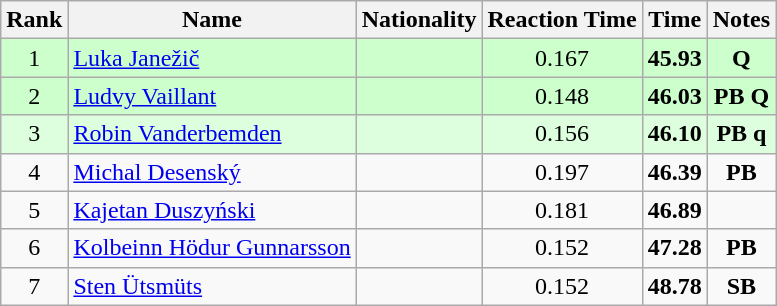<table class="wikitable sortable" style="text-align:center">
<tr>
<th>Rank</th>
<th>Name</th>
<th>Nationality</th>
<th>Reaction Time</th>
<th>Time</th>
<th>Notes</th>
</tr>
<tr bgcolor=ccffcc>
<td>1</td>
<td align=left><a href='#'>Luka Janežič</a></td>
<td align=left></td>
<td>0.167</td>
<td><strong>45.93</strong></td>
<td><strong>Q</strong></td>
</tr>
<tr bgcolor=ccffcc>
<td>2</td>
<td align=left><a href='#'>Ludvy Vaillant</a></td>
<td align=left></td>
<td>0.148</td>
<td><strong>46.03</strong></td>
<td><strong>PB Q</strong></td>
</tr>
<tr bgcolor=ddffdd>
<td>3</td>
<td align=left><a href='#'>Robin Vanderbemden</a></td>
<td align=left></td>
<td>0.156</td>
<td><strong>46.10</strong></td>
<td><strong>PB q</strong></td>
</tr>
<tr>
<td>4</td>
<td align=left><a href='#'>Michal Desenský</a></td>
<td align=left></td>
<td>0.197</td>
<td><strong>46.39</strong></td>
<td><strong>PB</strong></td>
</tr>
<tr>
<td>5</td>
<td align=left><a href='#'>Kajetan Duszyński</a></td>
<td align=left></td>
<td>0.181</td>
<td><strong>46.89</strong></td>
<td></td>
</tr>
<tr>
<td>6</td>
<td align=left><a href='#'>Kolbeinn Hödur Gunnarsson</a></td>
<td align=left></td>
<td>0.152</td>
<td><strong>47.28</strong></td>
<td><strong>PB</strong></td>
</tr>
<tr>
<td>7</td>
<td align=left><a href='#'>Sten Ütsmüts</a></td>
<td align=left></td>
<td>0.152</td>
<td><strong>48.78</strong></td>
<td><strong>SB</strong></td>
</tr>
</table>
